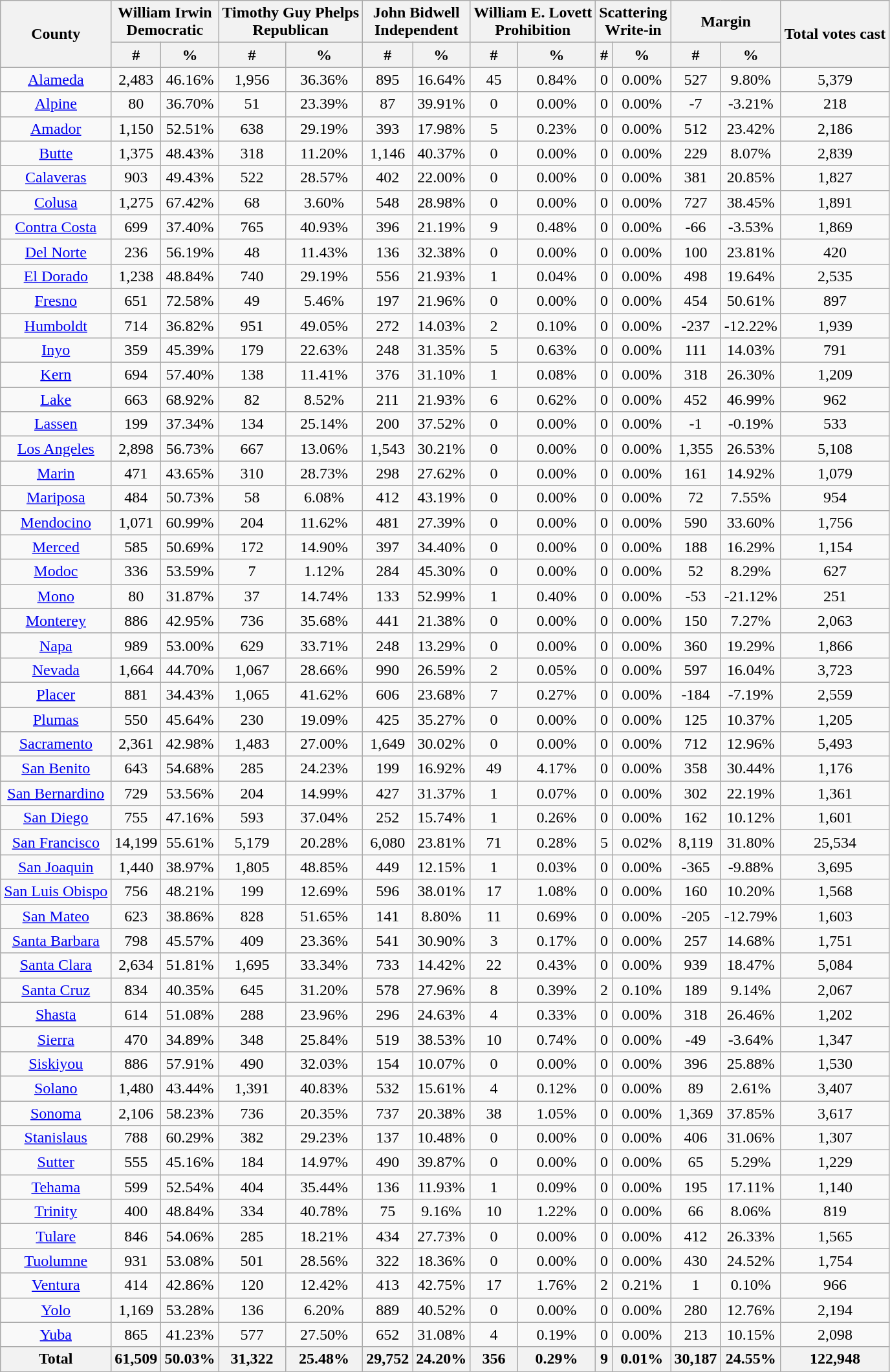<table class="wikitable sortable" style="text-align:center">
<tr>
<th rowspan="2">County</th>
<th style="text-align:center;" colspan="2">William Irwin<br>Democratic</th>
<th style="text-align:center;" colspan="2">Timothy Guy Phelps<br>Republican</th>
<th style="text-align:center;" colspan="2">John Bidwell<br>Independent</th>
<th style="text-align:center;" colspan="2">William E. Lovett<br>Prohibition</th>
<th style="text-align:center;" colspan="2">Scattering<br>Write-in</th>
<th style="text-align:center;" colspan="2">Margin</th>
<th style="text-align:center;" rowspan="2">Total votes cast</th>
</tr>
<tr>
<th style="text-align:center;" data-sort-type="number">#</th>
<th style="text-align:center;" data-sort-type="number">%</th>
<th style="text-align:center;" data-sort-type="number">#</th>
<th style="text-align:center;" data-sort-type="number">%</th>
<th style="text-align:center;" data-sort-type="number">#</th>
<th style="text-align:center;" data-sort-type="number">%</th>
<th style="text-align:center;" data-sort-type="number">#</th>
<th style="text-align:center;" data-sort-type="number">%</th>
<th style="text-align:center;" data-sort-type="number">#</th>
<th style="text-align:center;" data-sort-type="number">%</th>
<th style="text-align:center;" data-sort-type="number">#</th>
<th style="text-align:center;" data-sort-type="number">%</th>
</tr>
<tr style="text-align:center;">
<td><a href='#'>Alameda</a></td>
<td>2,483</td>
<td>46.16%</td>
<td>1,956</td>
<td>36.36%</td>
<td>895</td>
<td>16.64%</td>
<td>45</td>
<td>0.84%</td>
<td>0</td>
<td>0.00%</td>
<td>527</td>
<td>9.80%</td>
<td>5,379</td>
</tr>
<tr style="text-align:center;">
<td><a href='#'>Alpine</a></td>
<td>80</td>
<td>36.70%</td>
<td>51</td>
<td>23.39%</td>
<td>87</td>
<td>39.91%</td>
<td>0</td>
<td>0.00%</td>
<td>0</td>
<td>0.00%</td>
<td>-7</td>
<td>-3.21%</td>
<td>218</td>
</tr>
<tr style="text-align:center;">
<td><a href='#'>Amador</a></td>
<td>1,150</td>
<td>52.51%</td>
<td>638</td>
<td>29.19%</td>
<td>393</td>
<td>17.98%</td>
<td>5</td>
<td>0.23%</td>
<td>0</td>
<td>0.00%</td>
<td>512</td>
<td>23.42%</td>
<td>2,186</td>
</tr>
<tr style="text-align:center;">
<td><a href='#'>Butte</a></td>
<td>1,375</td>
<td>48.43%</td>
<td>318</td>
<td>11.20%</td>
<td>1,146</td>
<td>40.37%</td>
<td>0</td>
<td>0.00%</td>
<td>0</td>
<td>0.00%</td>
<td>229</td>
<td>8.07%</td>
<td>2,839</td>
</tr>
<tr style="text-align:center;">
<td><a href='#'>Calaveras</a></td>
<td>903</td>
<td>49.43%</td>
<td>522</td>
<td>28.57%</td>
<td>402</td>
<td>22.00%</td>
<td>0</td>
<td>0.00%</td>
<td>0</td>
<td>0.00%</td>
<td>381</td>
<td>20.85%</td>
<td>1,827</td>
</tr>
<tr style="text-align:center;">
<td><a href='#'>Colusa</a></td>
<td>1,275</td>
<td>67.42%</td>
<td>68</td>
<td>3.60%</td>
<td>548</td>
<td>28.98%</td>
<td>0</td>
<td>0.00%</td>
<td>0</td>
<td>0.00%</td>
<td>727</td>
<td>38.45%</td>
<td>1,891</td>
</tr>
<tr style="text-align:center;">
<td><a href='#'>Contra Costa</a></td>
<td>699</td>
<td>37.40%</td>
<td>765</td>
<td>40.93%</td>
<td>396</td>
<td>21.19%</td>
<td>9</td>
<td>0.48%</td>
<td>0</td>
<td>0.00%</td>
<td>-66</td>
<td>-3.53%</td>
<td>1,869</td>
</tr>
<tr style="text-align:center;">
<td><a href='#'>Del Norte</a></td>
<td>236</td>
<td>56.19%</td>
<td>48</td>
<td>11.43%</td>
<td>136</td>
<td>32.38%</td>
<td>0</td>
<td>0.00%</td>
<td>0</td>
<td>0.00%</td>
<td>100</td>
<td>23.81%</td>
<td>420</td>
</tr>
<tr style="text-align:center;">
<td><a href='#'>El Dorado</a></td>
<td>1,238</td>
<td>48.84%</td>
<td>740</td>
<td>29.19%</td>
<td>556</td>
<td>21.93%</td>
<td>1</td>
<td>0.04%</td>
<td>0</td>
<td>0.00%</td>
<td>498</td>
<td>19.64%</td>
<td>2,535</td>
</tr>
<tr style="text-align:center;">
<td><a href='#'>Fresno</a></td>
<td>651</td>
<td>72.58%</td>
<td>49</td>
<td>5.46%</td>
<td>197</td>
<td>21.96%</td>
<td>0</td>
<td>0.00%</td>
<td>0</td>
<td>0.00%</td>
<td>454</td>
<td>50.61%</td>
<td>897</td>
</tr>
<tr style="text-align:center;">
<td><a href='#'>Humboldt</a></td>
<td>714</td>
<td>36.82%</td>
<td>951</td>
<td>49.05%</td>
<td>272</td>
<td>14.03%</td>
<td>2</td>
<td>0.10%</td>
<td>0</td>
<td>0.00%</td>
<td>-237</td>
<td>-12.22%</td>
<td>1,939</td>
</tr>
<tr style="text-align:center;">
<td><a href='#'>Inyo</a></td>
<td>359</td>
<td>45.39%</td>
<td>179</td>
<td>22.63%</td>
<td>248</td>
<td>31.35%</td>
<td>5</td>
<td>0.63%</td>
<td>0</td>
<td>0.00%</td>
<td>111</td>
<td>14.03%</td>
<td>791</td>
</tr>
<tr style="text-align:center;">
<td><a href='#'>Kern</a></td>
<td>694</td>
<td>57.40%</td>
<td>138</td>
<td>11.41%</td>
<td>376</td>
<td>31.10%</td>
<td>1</td>
<td>0.08%</td>
<td>0</td>
<td>0.00%</td>
<td>318</td>
<td>26.30%</td>
<td>1,209</td>
</tr>
<tr style="text-align:center;">
<td><a href='#'>Lake</a></td>
<td>663</td>
<td>68.92%</td>
<td>82</td>
<td>8.52%</td>
<td>211</td>
<td>21.93%</td>
<td>6</td>
<td>0.62%</td>
<td>0</td>
<td>0.00%</td>
<td>452</td>
<td>46.99%</td>
<td>962</td>
</tr>
<tr style="text-align:center;">
<td><a href='#'>Lassen</a></td>
<td>199</td>
<td>37.34%</td>
<td>134</td>
<td>25.14%</td>
<td>200</td>
<td>37.52%</td>
<td>0</td>
<td>0.00%</td>
<td>0</td>
<td>0.00%</td>
<td>-1</td>
<td>-0.19%</td>
<td>533</td>
</tr>
<tr style="text-align:center;">
<td><a href='#'>Los Angeles</a></td>
<td>2,898</td>
<td>56.73%</td>
<td>667</td>
<td>13.06%</td>
<td>1,543</td>
<td>30.21%</td>
<td>0</td>
<td>0.00%</td>
<td>0</td>
<td>0.00%</td>
<td>1,355</td>
<td>26.53%</td>
<td>5,108</td>
</tr>
<tr style="text-align:center;">
<td><a href='#'>Marin</a></td>
<td>471</td>
<td>43.65%</td>
<td>310</td>
<td>28.73%</td>
<td>298</td>
<td>27.62%</td>
<td>0</td>
<td>0.00%</td>
<td>0</td>
<td>0.00%</td>
<td>161</td>
<td>14.92%</td>
<td>1,079</td>
</tr>
<tr style="text-align:center;">
<td><a href='#'>Mariposa</a></td>
<td>484</td>
<td>50.73%</td>
<td>58</td>
<td>6.08%</td>
<td>412</td>
<td>43.19%</td>
<td>0</td>
<td>0.00%</td>
<td>0</td>
<td>0.00%</td>
<td>72</td>
<td>7.55%</td>
<td>954</td>
</tr>
<tr style="text-align:center;">
<td><a href='#'>Mendocino</a></td>
<td>1,071</td>
<td>60.99%</td>
<td>204</td>
<td>11.62%</td>
<td>481</td>
<td>27.39%</td>
<td>0</td>
<td>0.00%</td>
<td>0</td>
<td>0.00%</td>
<td>590</td>
<td>33.60%</td>
<td>1,756</td>
</tr>
<tr style="text-align:center;">
<td><a href='#'>Merced</a></td>
<td>585</td>
<td>50.69%</td>
<td>172</td>
<td>14.90%</td>
<td>397</td>
<td>34.40%</td>
<td>0</td>
<td>0.00%</td>
<td>0</td>
<td>0.00%</td>
<td>188</td>
<td>16.29%</td>
<td>1,154</td>
</tr>
<tr style="text-align:center;">
<td><a href='#'>Modoc</a></td>
<td>336</td>
<td>53.59%</td>
<td>7</td>
<td>1.12%</td>
<td>284</td>
<td>45.30%</td>
<td>0</td>
<td>0.00%</td>
<td>0</td>
<td>0.00%</td>
<td>52</td>
<td>8.29%</td>
<td>627</td>
</tr>
<tr style="text-align:center;">
<td><a href='#'>Mono</a></td>
<td>80</td>
<td>31.87%</td>
<td>37</td>
<td>14.74%</td>
<td>133</td>
<td>52.99%</td>
<td>1</td>
<td>0.40%</td>
<td>0</td>
<td>0.00%</td>
<td>-53</td>
<td>-21.12%</td>
<td>251</td>
</tr>
<tr style="text-align:center;">
<td><a href='#'>Monterey</a></td>
<td>886</td>
<td>42.95%</td>
<td>736</td>
<td>35.68%</td>
<td>441</td>
<td>21.38%</td>
<td>0</td>
<td>0.00%</td>
<td>0</td>
<td>0.00%</td>
<td>150</td>
<td>7.27%</td>
<td>2,063</td>
</tr>
<tr style="text-align:center;">
<td><a href='#'>Napa</a></td>
<td>989</td>
<td>53.00%</td>
<td>629</td>
<td>33.71%</td>
<td>248</td>
<td>13.29%</td>
<td>0</td>
<td>0.00%</td>
<td>0</td>
<td>0.00%</td>
<td>360</td>
<td>19.29%</td>
<td>1,866</td>
</tr>
<tr style="text-align:center;">
<td><a href='#'>Nevada</a></td>
<td>1,664</td>
<td>44.70%</td>
<td>1,067</td>
<td>28.66%</td>
<td>990</td>
<td>26.59%</td>
<td>2</td>
<td>0.05%</td>
<td>0</td>
<td>0.00%</td>
<td>597</td>
<td>16.04%</td>
<td>3,723</td>
</tr>
<tr style="text-align:center;">
<td><a href='#'>Placer</a></td>
<td>881</td>
<td>34.43%</td>
<td>1,065</td>
<td>41.62%</td>
<td>606</td>
<td>23.68%</td>
<td>7</td>
<td>0.27%</td>
<td>0</td>
<td>0.00%</td>
<td>-184</td>
<td>-7.19%</td>
<td>2,559</td>
</tr>
<tr style="text-align:center;">
<td><a href='#'>Plumas</a></td>
<td>550</td>
<td>45.64%</td>
<td>230</td>
<td>19.09%</td>
<td>425</td>
<td>35.27%</td>
<td>0</td>
<td>0.00%</td>
<td>0</td>
<td>0.00%</td>
<td>125</td>
<td>10.37%</td>
<td>1,205</td>
</tr>
<tr style="text-align:center;">
<td><a href='#'>Sacramento</a></td>
<td>2,361</td>
<td>42.98%</td>
<td>1,483</td>
<td>27.00%</td>
<td>1,649</td>
<td>30.02%</td>
<td>0</td>
<td>0.00%</td>
<td>0</td>
<td>0.00%</td>
<td>712</td>
<td>12.96%</td>
<td>5,493</td>
</tr>
<tr style="text-align:center;">
<td><a href='#'>San Benito</a></td>
<td>643</td>
<td>54.68%</td>
<td>285</td>
<td>24.23%</td>
<td>199</td>
<td>16.92%</td>
<td>49</td>
<td>4.17%</td>
<td>0</td>
<td>0.00%</td>
<td>358</td>
<td>30.44%</td>
<td>1,176</td>
</tr>
<tr style="text-align:center;">
<td><a href='#'>San Bernardino</a></td>
<td>729</td>
<td>53.56%</td>
<td>204</td>
<td>14.99%</td>
<td>427</td>
<td>31.37%</td>
<td>1</td>
<td>0.07%</td>
<td>0</td>
<td>0.00%</td>
<td>302</td>
<td>22.19%</td>
<td>1,361</td>
</tr>
<tr style="text-align:center;">
<td><a href='#'>San Diego</a></td>
<td>755</td>
<td>47.16%</td>
<td>593</td>
<td>37.04%</td>
<td>252</td>
<td>15.74%</td>
<td>1</td>
<td>0.26%</td>
<td>0</td>
<td>0.00%</td>
<td>162</td>
<td>10.12%</td>
<td>1,601</td>
</tr>
<tr style="text-align:center;">
<td><a href='#'>San Francisco</a></td>
<td>14,199</td>
<td>55.61%</td>
<td>5,179</td>
<td>20.28%</td>
<td>6,080</td>
<td>23.81%</td>
<td>71</td>
<td>0.28%</td>
<td>5</td>
<td>0.02%</td>
<td>8,119</td>
<td>31.80%</td>
<td>25,534</td>
</tr>
<tr style="text-align:center;">
<td><a href='#'>San Joaquin</a></td>
<td>1,440</td>
<td>38.97%</td>
<td>1,805</td>
<td>48.85%</td>
<td>449</td>
<td>12.15%</td>
<td>1</td>
<td>0.03%</td>
<td>0</td>
<td>0.00%</td>
<td>-365</td>
<td>-9.88%</td>
<td>3,695</td>
</tr>
<tr style="text-align:center;">
<td><a href='#'>San Luis Obispo</a></td>
<td>756</td>
<td>48.21%</td>
<td>199</td>
<td>12.69%</td>
<td>596</td>
<td>38.01%</td>
<td>17</td>
<td>1.08%</td>
<td>0</td>
<td>0.00%</td>
<td>160</td>
<td>10.20%</td>
<td>1,568</td>
</tr>
<tr style="text-align:center;">
<td><a href='#'>San Mateo</a></td>
<td>623</td>
<td>38.86%</td>
<td>828</td>
<td>51.65%</td>
<td>141</td>
<td>8.80%</td>
<td>11</td>
<td>0.69%</td>
<td>0</td>
<td>0.00%</td>
<td>-205</td>
<td>-12.79%</td>
<td>1,603</td>
</tr>
<tr style="text-align:center;">
<td><a href='#'>Santa Barbara</a></td>
<td>798</td>
<td>45.57%</td>
<td>409</td>
<td>23.36%</td>
<td>541</td>
<td>30.90%</td>
<td>3</td>
<td>0.17%</td>
<td>0</td>
<td>0.00%</td>
<td>257</td>
<td>14.68%</td>
<td>1,751</td>
</tr>
<tr style="text-align:center;">
<td><a href='#'>Santa Clara</a></td>
<td>2,634</td>
<td>51.81%</td>
<td>1,695</td>
<td>33.34%</td>
<td>733</td>
<td>14.42%</td>
<td>22</td>
<td>0.43%</td>
<td>0</td>
<td>0.00%</td>
<td>939</td>
<td>18.47%</td>
<td>5,084</td>
</tr>
<tr style="text-align:center;">
<td><a href='#'>Santa Cruz</a></td>
<td>834</td>
<td>40.35%</td>
<td>645</td>
<td>31.20%</td>
<td>578</td>
<td>27.96%</td>
<td>8</td>
<td>0.39%</td>
<td>2</td>
<td>0.10%</td>
<td>189</td>
<td>9.14%</td>
<td>2,067</td>
</tr>
<tr style="text-align:center;">
<td><a href='#'>Shasta</a></td>
<td>614</td>
<td>51.08%</td>
<td>288</td>
<td>23.96%</td>
<td>296</td>
<td>24.63%</td>
<td>4</td>
<td>0.33%</td>
<td>0</td>
<td>0.00%</td>
<td>318</td>
<td>26.46%</td>
<td>1,202</td>
</tr>
<tr style="text-align:center;">
<td><a href='#'>Sierra</a></td>
<td>470</td>
<td>34.89%</td>
<td>348</td>
<td>25.84%</td>
<td>519</td>
<td>38.53%</td>
<td>10</td>
<td>0.74%</td>
<td>0</td>
<td>0.00%</td>
<td>-49</td>
<td>-3.64%</td>
<td>1,347</td>
</tr>
<tr style="text-align:center;">
<td><a href='#'>Siskiyou</a></td>
<td>886</td>
<td>57.91%</td>
<td>490</td>
<td>32.03%</td>
<td>154</td>
<td>10.07%</td>
<td>0</td>
<td>0.00%</td>
<td>0</td>
<td>0.00%</td>
<td>396</td>
<td>25.88%</td>
<td>1,530</td>
</tr>
<tr style="text-align:center;">
<td><a href='#'>Solano</a></td>
<td>1,480</td>
<td>43.44%</td>
<td>1,391</td>
<td>40.83%</td>
<td>532</td>
<td>15.61%</td>
<td>4</td>
<td>0.12%</td>
<td>0</td>
<td>0.00%</td>
<td>89</td>
<td>2.61%</td>
<td>3,407</td>
</tr>
<tr style="text-align:center;">
<td><a href='#'>Sonoma</a></td>
<td>2,106</td>
<td>58.23%</td>
<td>736</td>
<td>20.35%</td>
<td>737</td>
<td>20.38%</td>
<td>38</td>
<td>1.05%</td>
<td>0</td>
<td>0.00%</td>
<td>1,369</td>
<td>37.85%</td>
<td>3,617</td>
</tr>
<tr style="text-align:center;">
<td><a href='#'>Stanislaus</a></td>
<td>788</td>
<td>60.29%</td>
<td>382</td>
<td>29.23%</td>
<td>137</td>
<td>10.48%</td>
<td>0</td>
<td>0.00%</td>
<td>0</td>
<td>0.00%</td>
<td>406</td>
<td>31.06%</td>
<td>1,307</td>
</tr>
<tr style="text-align:center;">
<td><a href='#'>Sutter</a></td>
<td>555</td>
<td>45.16%</td>
<td>184</td>
<td>14.97%</td>
<td>490</td>
<td>39.87%</td>
<td>0</td>
<td>0.00%</td>
<td>0</td>
<td>0.00%</td>
<td>65</td>
<td>5.29%</td>
<td>1,229</td>
</tr>
<tr style="text-align:center;">
<td><a href='#'>Tehama</a></td>
<td>599</td>
<td>52.54%</td>
<td>404</td>
<td>35.44%</td>
<td>136</td>
<td>11.93%</td>
<td>1</td>
<td>0.09%</td>
<td>0</td>
<td>0.00%</td>
<td>195</td>
<td>17.11%</td>
<td>1,140</td>
</tr>
<tr style="text-align:center;">
<td><a href='#'>Trinity</a></td>
<td>400</td>
<td>48.84%</td>
<td>334</td>
<td>40.78%</td>
<td>75</td>
<td>9.16%</td>
<td>10</td>
<td>1.22%</td>
<td>0</td>
<td>0.00%</td>
<td>66</td>
<td>8.06%</td>
<td>819</td>
</tr>
<tr style="text-align:center;">
<td><a href='#'>Tulare</a></td>
<td>846</td>
<td>54.06%</td>
<td>285</td>
<td>18.21%</td>
<td>434</td>
<td>27.73%</td>
<td>0</td>
<td>0.00%</td>
<td>0</td>
<td>0.00%</td>
<td>412</td>
<td>26.33%</td>
<td>1,565</td>
</tr>
<tr style="text-align:center;">
<td><a href='#'>Tuolumne</a></td>
<td>931</td>
<td>53.08%</td>
<td>501</td>
<td>28.56%</td>
<td>322</td>
<td>18.36%</td>
<td>0</td>
<td>0.00%</td>
<td>0</td>
<td>0.00%</td>
<td>430</td>
<td>24.52%</td>
<td>1,754</td>
</tr>
<tr style="text-align:center;">
<td><a href='#'>Ventura</a></td>
<td>414</td>
<td>42.86%</td>
<td>120</td>
<td>12.42%</td>
<td>413</td>
<td>42.75%</td>
<td>17</td>
<td>1.76%</td>
<td>2</td>
<td>0.21%</td>
<td>1</td>
<td>0.10%</td>
<td>966</td>
</tr>
<tr style="text-align:center;">
<td><a href='#'>Yolo</a></td>
<td>1,169</td>
<td>53.28%</td>
<td>136</td>
<td>6.20%</td>
<td>889</td>
<td>40.52%</td>
<td>0</td>
<td>0.00%</td>
<td>0</td>
<td>0.00%</td>
<td>280</td>
<td>12.76%</td>
<td>2,194</td>
</tr>
<tr style="text-align:center;">
<td><a href='#'>Yuba</a></td>
<td>865</td>
<td>41.23%</td>
<td>577</td>
<td>27.50%</td>
<td>652</td>
<td>31.08%</td>
<td>4</td>
<td>0.19%</td>
<td>0</td>
<td>0.00%</td>
<td>213</td>
<td>10.15%</td>
<td>2,098</td>
</tr>
<tr style="text-align:center;">
<th>Total</th>
<th>61,509</th>
<th>50.03%</th>
<th>31,322</th>
<th>25.48%</th>
<th>29,752</th>
<th>24.20%</th>
<th>356</th>
<th>0.29%</th>
<th>9</th>
<th>0.01%</th>
<th>30,187</th>
<th>24.55%</th>
<th>122,948</th>
</tr>
</table>
